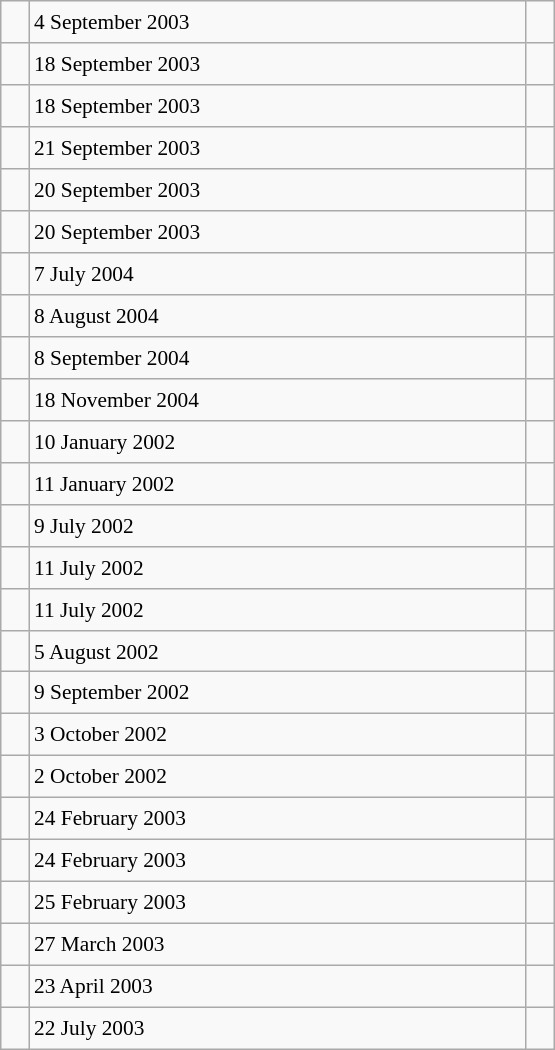<table class="wikitable" style="font-size: 89%; float: left; width: 26em; margin-right: 1em; height: 700px">
<tr>
<td></td>
<td>4 September 2003</td>
<td></td>
</tr>
<tr>
<td></td>
<td>18 September 2003</td>
<td></td>
</tr>
<tr>
<td></td>
<td>18 September 2003</td>
<td></td>
</tr>
<tr>
<td></td>
<td>21 September 2003</td>
<td></td>
</tr>
<tr>
<td></td>
<td>20 September 2003</td>
<td></td>
</tr>
<tr>
<td></td>
<td>20 September 2003</td>
<td></td>
</tr>
<tr>
<td></td>
<td>7 July 2004</td>
<td></td>
</tr>
<tr>
<td></td>
<td>8 August 2004</td>
<td></td>
</tr>
<tr>
<td></td>
<td>8 September 2004</td>
<td></td>
</tr>
<tr>
<td></td>
<td>18 November 2004</td>
<td></td>
</tr>
<tr>
<td></td>
<td>10 January 2002</td>
<td></td>
</tr>
<tr>
<td></td>
<td>11 January 2002</td>
<td></td>
</tr>
<tr>
<td></td>
<td>9 July 2002</td>
<td></td>
</tr>
<tr>
<td></td>
<td>11 July 2002</td>
<td></td>
</tr>
<tr>
<td></td>
<td>11 July 2002</td>
<td></td>
</tr>
<tr>
<td></td>
<td>5 August 2002</td>
<td></td>
</tr>
<tr>
<td></td>
<td>9 September 2002</td>
<td></td>
</tr>
<tr>
<td></td>
<td>3 October 2002</td>
<td></td>
</tr>
<tr>
<td></td>
<td>2 October 2002</td>
<td></td>
</tr>
<tr>
<td></td>
<td>24 February 2003</td>
<td></td>
</tr>
<tr>
<td></td>
<td>24 February 2003</td>
<td></td>
</tr>
<tr>
<td></td>
<td>25 February 2003</td>
<td></td>
</tr>
<tr>
<td></td>
<td>27 March 2003</td>
<td></td>
</tr>
<tr>
<td></td>
<td>23 April 2003</td>
<td></td>
</tr>
<tr>
<td></td>
<td>22 July 2003</td>
<td></td>
</tr>
</table>
